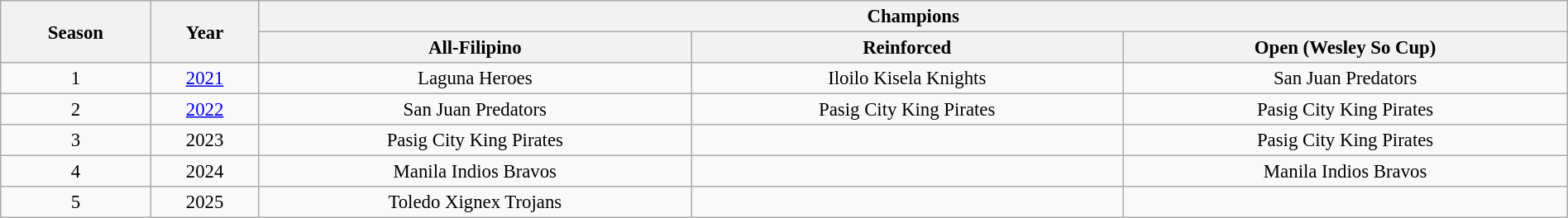<table class="wikitable" style="text-align: center; font-size:95%;" width=100%>
<tr>
<th rowspan=2>Season</th>
<th rowspan=2>Year</th>
<th colspan=3>Champions</th>
</tr>
<tr>
<th>All-Filipino</th>
<th>Reinforced</th>
<th>Open (Wesley So Cup)</th>
</tr>
<tr>
<td>1</td>
<td><a href='#'>2021</a></td>
<td>Laguna Heroes</td>
<td>Iloilo Kisela Knights</td>
<td>San Juan Predators</td>
</tr>
<tr>
<td>2</td>
<td><a href='#'>2022</a></td>
<td>San Juan Predators</td>
<td>Pasig City King Pirates</td>
<td>Pasig City King Pirates</td>
</tr>
<tr>
<td>3</td>
<td>2023</td>
<td>Pasig City King Pirates</td>
<td></td>
<td>Pasig City King Pirates</td>
</tr>
<tr>
<td>4</td>
<td>2024</td>
<td>Manila Indios Bravos</td>
<td></td>
<td>Manila Indios Bravos</td>
</tr>
<tr>
<td>5</td>
<td>2025</td>
<td>Toledo Xignex Trojans</td>
<td></td>
<td></td>
</tr>
</table>
